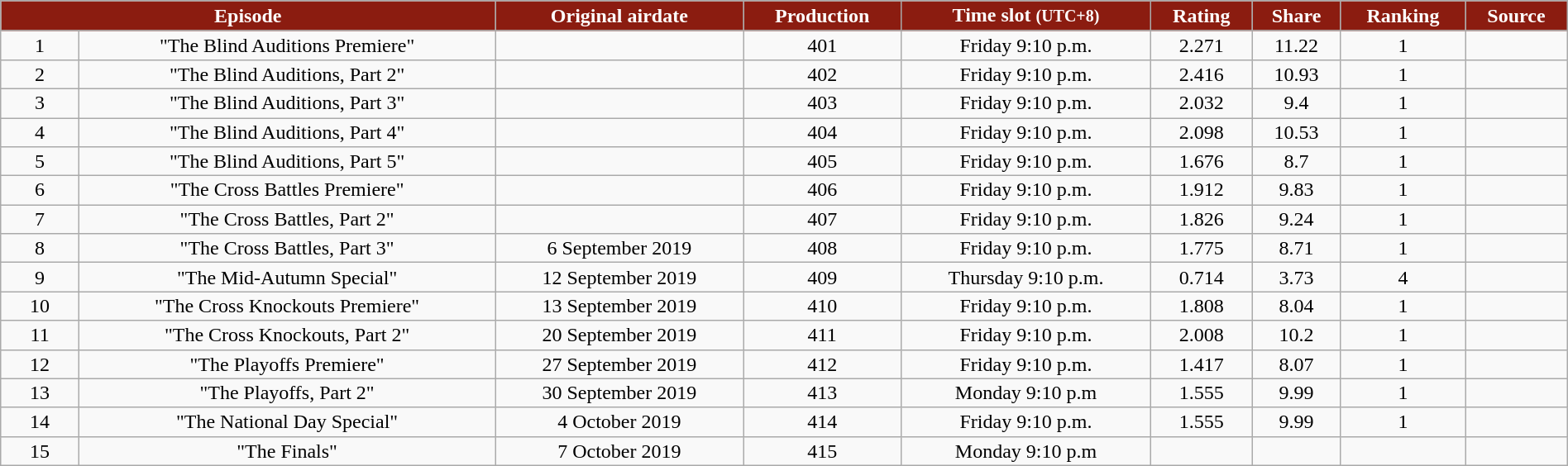<table class="wikitable" style="text-align:center; line-height:16px; width:100%;">
<tr>
<th style="background:#8b1c10; color:white;" colspan="2">Episode</th>
<th style="background:#8b1c10; color:white;">Original airdate</th>
<th style="background:#8b1c10; color:white;">Production</th>
<th style="background:#8b1c10; color:white;">Time slot <small>(UTC+8)</small></th>
<th style="background:#8b1c10; color:white;">Rating</th>
<th style="background:#8b1c10; color:white;">Share</th>
<th style="background:#8b1c10; color:white;">Ranking</th>
<th style="background:#8b1c10; color:white;">Source</th>
</tr>
<tr>
<td style="width:05%;">1</td>
<td>"The Blind Auditions Premiere"</td>
<td></td>
<td>401</td>
<td>Friday 9:10 p.m.</td>
<td>2.271</td>
<td>11.22</td>
<td>1</td>
<td></td>
</tr>
<tr>
<td style="width:05%;">2</td>
<td>"The Blind Auditions, Part 2"</td>
<td></td>
<td>402</td>
<td>Friday 9:10 p.m.</td>
<td>2.416</td>
<td>10.93</td>
<td>1</td>
<td></td>
</tr>
<tr>
<td style="width:05%;">3</td>
<td>"The Blind Auditions, Part 3"</td>
<td></td>
<td>403</td>
<td>Friday 9:10 p.m.</td>
<td>2.032</td>
<td>9.4</td>
<td>1</td>
<td></td>
</tr>
<tr>
<td style="width:05%;">4</td>
<td>"The Blind Auditions, Part 4"</td>
<td></td>
<td>404</td>
<td>Friday 9:10 p.m.</td>
<td>2.098</td>
<td>10.53</td>
<td>1</td>
<td></td>
</tr>
<tr>
<td style="width:05%;">5</td>
<td>"The Blind Auditions, Part 5"</td>
<td></td>
<td>405</td>
<td>Friday 9:10 p.m.</td>
<td>1.676</td>
<td>8.7</td>
<td>1</td>
<td></td>
</tr>
<tr>
<td style="width:05%;">6</td>
<td>"The Cross Battles Premiere"</td>
<td></td>
<td>406</td>
<td>Friday 9:10 p.m.</td>
<td>1.912</td>
<td>9.83</td>
<td>1</td>
<td></td>
</tr>
<tr>
<td style="width:05%;">7</td>
<td>"The Cross Battles, Part 2"</td>
<td></td>
<td>407</td>
<td>Friday 9:10 p.m.</td>
<td>1.826</td>
<td>9.24</td>
<td>1</td>
<td></td>
</tr>
<tr>
<td style="width:05%;">8</td>
<td>"The Cross Battles, Part 3"</td>
<td>6 September 2019</td>
<td>408</td>
<td>Friday 9:10 p.m.</td>
<td>1.775</td>
<td>8.71</td>
<td>1</td>
<td></td>
</tr>
<tr>
<td style="width:05%;">9</td>
<td>"The Mid-Autumn Special"</td>
<td>12 September 2019</td>
<td>409</td>
<td>Thursday 9:10 p.m.</td>
<td>0.714</td>
<td>3.73</td>
<td>4</td>
<td></td>
</tr>
<tr>
<td style="width:05%;">10</td>
<td>"The Cross Knockouts Premiere"</td>
<td>13 September 2019</td>
<td>410</td>
<td>Friday 9:10 p.m.</td>
<td>1.808</td>
<td>8.04</td>
<td>1</td>
<td></td>
</tr>
<tr>
<td style="width:05%;">11</td>
<td>"The Cross Knockouts, Part 2"</td>
<td>20 September 2019</td>
<td>411</td>
<td>Friday 9:10 p.m.</td>
<td>2.008</td>
<td>10.2</td>
<td>1</td>
<td></td>
</tr>
<tr>
<td>12</td>
<td>"The Playoffs Premiere"</td>
<td>27 September 2019</td>
<td>412</td>
<td>Friday 9:10 p.m.</td>
<td>1.417</td>
<td>8.07</td>
<td>1</td>
<td></td>
</tr>
<tr>
<td>13</td>
<td>"The Playoffs, Part 2"</td>
<td>30 September 2019</td>
<td>413</td>
<td>Monday 9:10 p.m</td>
<td>1.555</td>
<td>9.99</td>
<td>1</td>
<td></td>
</tr>
<tr>
<td>14</td>
<td>"The National Day Special"</td>
<td>4 October 2019</td>
<td>414</td>
<td>Friday 9:10 p.m.</td>
<td>1.555</td>
<td>9.99</td>
<td>1</td>
<td></td>
</tr>
<tr>
<td>15</td>
<td>"The Finals"</td>
<td>7 October 2019</td>
<td>415</td>
<td>Monday 9:10 p.m</td>
<td></td>
<td></td>
<td></td>
<td></td>
</tr>
</table>
